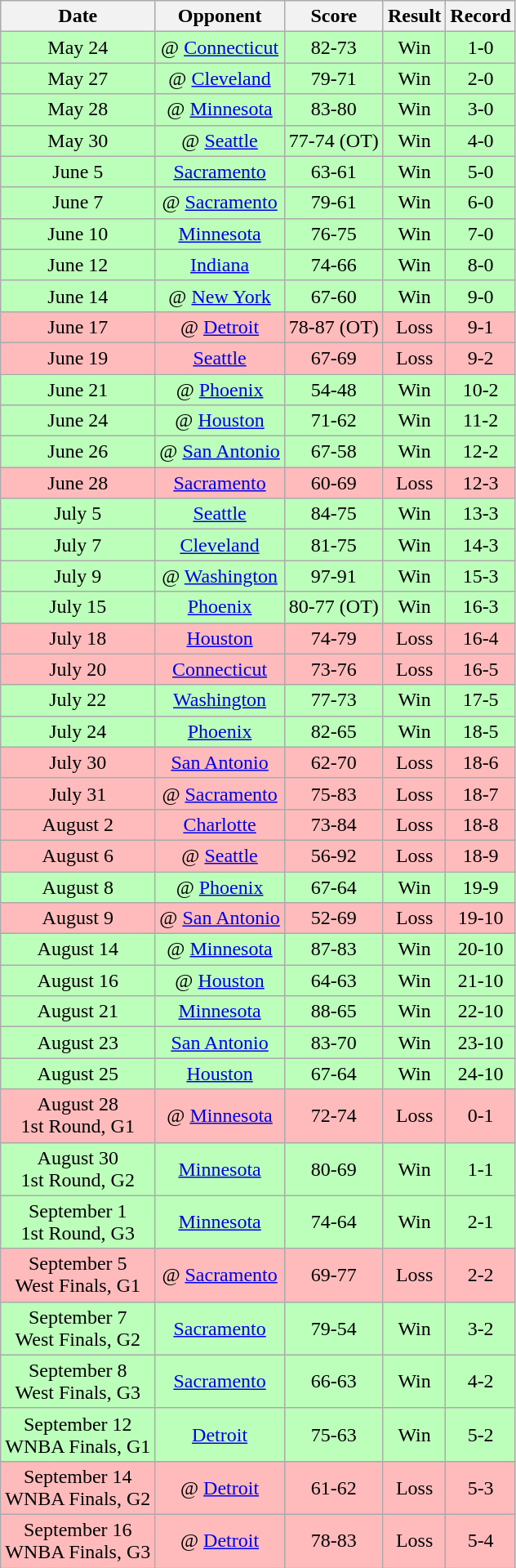<table class="wikitable">
<tr>
<th>Date</th>
<th>Opponent</th>
<th>Score</th>
<th>Result</th>
<th>Record</th>
</tr>
<tr align="center" bgcolor="bbffbb">
<td>May 24</td>
<td>@ <a href='#'>Connecticut</a></td>
<td>82-73</td>
<td>Win</td>
<td>1-0</td>
</tr>
<tr align="center" bgcolor="bbffbb">
<td>May 27</td>
<td>@ <a href='#'>Cleveland</a></td>
<td>79-71</td>
<td>Win</td>
<td>2-0</td>
</tr>
<tr align="center" bgcolor="bbffbb">
<td>May 28</td>
<td>@ <a href='#'>Minnesota</a></td>
<td>83-80</td>
<td>Win</td>
<td>3-0</td>
</tr>
<tr align="center" bgcolor="bbffbb">
<td>May 30</td>
<td>@ <a href='#'>Seattle</a></td>
<td>77-74 (OT)</td>
<td>Win</td>
<td>4-0</td>
</tr>
<tr align="center" bgcolor="bbffbb">
<td>June 5</td>
<td><a href='#'>Sacramento</a></td>
<td>63-61</td>
<td>Win</td>
<td>5-0</td>
</tr>
<tr align="center" bgcolor="bbffbb">
<td>June 7</td>
<td>@ <a href='#'>Sacramento</a></td>
<td>79-61</td>
<td>Win</td>
<td>6-0</td>
</tr>
<tr align="center" bgcolor="bbffbb">
<td>June 10</td>
<td><a href='#'>Minnesota</a></td>
<td>76-75</td>
<td>Win</td>
<td>7-0</td>
</tr>
<tr align="center" bgcolor="bbffbb">
<td>June 12</td>
<td><a href='#'>Indiana</a></td>
<td>74-66</td>
<td>Win</td>
<td>8-0</td>
</tr>
<tr align="center" bgcolor="bbffbb">
<td>June 14</td>
<td>@ <a href='#'>New York</a></td>
<td>67-60</td>
<td>Win</td>
<td>9-0</td>
</tr>
<tr align="center" bgcolor="ffbbbb">
<td>June 17</td>
<td>@ <a href='#'>Detroit</a></td>
<td>78-87 (OT)</td>
<td>Loss</td>
<td>9-1</td>
</tr>
<tr align="center" bgcolor="ffbbbb">
<td>June 19</td>
<td><a href='#'>Seattle</a></td>
<td>67-69</td>
<td>Loss</td>
<td>9-2</td>
</tr>
<tr align="center" bgcolor="bbffbb">
<td>June 21</td>
<td>@ <a href='#'>Phoenix</a></td>
<td>54-48</td>
<td>Win</td>
<td>10-2</td>
</tr>
<tr align="center" bgcolor="bbffbb">
<td>June 24</td>
<td>@ <a href='#'>Houston</a></td>
<td>71-62</td>
<td>Win</td>
<td>11-2</td>
</tr>
<tr align="center" bgcolor="bbffbb">
<td>June 26</td>
<td>@ <a href='#'>San Antonio</a></td>
<td>67-58</td>
<td>Win</td>
<td>12-2</td>
</tr>
<tr align="center" bgcolor="ffbbbb">
<td>June 28</td>
<td><a href='#'>Sacramento</a></td>
<td>60-69</td>
<td>Loss</td>
<td>12-3</td>
</tr>
<tr align="center" bgcolor="bbffbb">
<td>July 5</td>
<td><a href='#'>Seattle</a></td>
<td>84-75</td>
<td>Win</td>
<td>13-3</td>
</tr>
<tr align="center" bgcolor="bbffbb">
<td>July 7</td>
<td><a href='#'>Cleveland</a></td>
<td>81-75</td>
<td>Win</td>
<td>14-3</td>
</tr>
<tr align="center" bgcolor="bbffbb">
<td>July 9</td>
<td>@ <a href='#'>Washington</a></td>
<td>97-91</td>
<td>Win</td>
<td>15-3</td>
</tr>
<tr align="center" bgcolor="bbffbb">
<td>July 15</td>
<td><a href='#'>Phoenix</a></td>
<td>80-77 (OT)</td>
<td>Win</td>
<td>16-3</td>
</tr>
<tr align="center" bgcolor="ffbbbb">
<td>July 18</td>
<td><a href='#'>Houston</a></td>
<td>74-79</td>
<td>Loss</td>
<td>16-4</td>
</tr>
<tr align="center" bgcolor="ffbbbb">
<td>July 20</td>
<td><a href='#'>Connecticut</a></td>
<td>73-76</td>
<td>Loss</td>
<td>16-5</td>
</tr>
<tr align="center" bgcolor="bbffbb">
<td>July 22</td>
<td><a href='#'>Washington</a></td>
<td>77-73</td>
<td>Win</td>
<td>17-5</td>
</tr>
<tr align="center" bgcolor="bbffbb">
<td>July 24</td>
<td><a href='#'>Phoenix</a></td>
<td>82-65</td>
<td>Win</td>
<td>18-5</td>
</tr>
<tr align="center" bgcolor="ffbbbb">
<td>July 30</td>
<td><a href='#'>San Antonio</a></td>
<td>62-70</td>
<td>Loss</td>
<td>18-6</td>
</tr>
<tr align="center" bgcolor="ffbbbb">
<td>July 31</td>
<td>@ <a href='#'>Sacramento</a></td>
<td>75-83</td>
<td>Loss</td>
<td>18-7</td>
</tr>
<tr align="center" bgcolor="ffbbbb">
<td>August 2</td>
<td><a href='#'>Charlotte</a></td>
<td>73-84</td>
<td>Loss</td>
<td>18-8</td>
</tr>
<tr align="center" bgcolor="ffbbbb">
<td>August 6</td>
<td>@ <a href='#'>Seattle</a></td>
<td>56-92</td>
<td>Loss</td>
<td>18-9</td>
</tr>
<tr align="center" bgcolor="bbffbb">
<td>August 8</td>
<td>@ <a href='#'>Phoenix</a></td>
<td>67-64</td>
<td>Win</td>
<td>19-9</td>
</tr>
<tr align="center" bgcolor="ffbbbb">
<td>August 9</td>
<td>@ <a href='#'>San Antonio</a></td>
<td>52-69</td>
<td>Loss</td>
<td>19-10</td>
</tr>
<tr align="center" bgcolor="bbffbb">
<td>August 14</td>
<td>@ <a href='#'>Minnesota</a></td>
<td>87-83</td>
<td>Win</td>
<td>20-10</td>
</tr>
<tr align="center" bgcolor="bbffbb">
<td>August 16</td>
<td>@ <a href='#'>Houston</a></td>
<td>64-63</td>
<td>Win</td>
<td>21-10</td>
</tr>
<tr align="center" bgcolor="bbffbb">
<td>August 21</td>
<td><a href='#'>Minnesota</a></td>
<td>88-65</td>
<td>Win</td>
<td>22-10</td>
</tr>
<tr align="center" bgcolor="bbffbb">
<td>August 23</td>
<td><a href='#'>San Antonio</a></td>
<td>83-70</td>
<td>Win</td>
<td>23-10</td>
</tr>
<tr align="center" bgcolor="bbffbb">
<td>August 25</td>
<td><a href='#'>Houston</a></td>
<td>67-64</td>
<td>Win</td>
<td>24-10</td>
</tr>
<tr align="center" bgcolor="ffbbbb">
<td>August 28<br> 1st Round, G1</td>
<td>@ <a href='#'>Minnesota</a></td>
<td>72-74</td>
<td>Loss</td>
<td>0-1</td>
</tr>
<tr align="center" bgcolor="bbffbb">
<td>August 30<br> 1st Round, G2</td>
<td><a href='#'>Minnesota</a></td>
<td>80-69</td>
<td>Win</td>
<td>1-1</td>
</tr>
<tr align="center" bgcolor="bbffbb">
<td>September 1<br> 1st Round, G3</td>
<td><a href='#'>Minnesota</a></td>
<td>74-64</td>
<td>Win</td>
<td>2-1</td>
</tr>
<tr align="center" bgcolor="ffbbbb">
<td>September 5<br> West Finals, G1</td>
<td>@ <a href='#'>Sacramento</a></td>
<td>69-77</td>
<td>Loss</td>
<td>2-2</td>
</tr>
<tr align="center" bgcolor="bbffbb">
<td>September 7<br> West Finals, G2</td>
<td><a href='#'>Sacramento</a></td>
<td>79-54</td>
<td>Win</td>
<td>3-2</td>
</tr>
<tr align="center" bgcolor="bbffbb">
<td>September 8<br> West Finals, G3</td>
<td><a href='#'>Sacramento</a></td>
<td>66-63</td>
<td>Win</td>
<td>4-2</td>
</tr>
<tr align="center" bgcolor="bbffbb">
<td>September 12<br> WNBA Finals, G1</td>
<td><a href='#'>Detroit</a></td>
<td>75-63</td>
<td>Win</td>
<td>5-2</td>
</tr>
<tr align="center" bgcolor="ffbbbb">
<td>September 14<br> WNBA Finals, G2</td>
<td>@ <a href='#'>Detroit</a></td>
<td>61-62</td>
<td>Loss</td>
<td>5-3</td>
</tr>
<tr align="center" bgcolor="ffbbbb">
<td>September 16<br> WNBA Finals, G3</td>
<td>@ <a href='#'>Detroit</a></td>
<td>78-83</td>
<td>Loss</td>
<td>5-4</td>
</tr>
</table>
